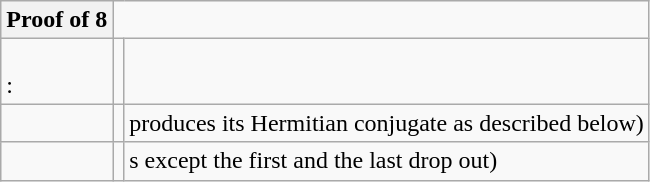<table class="wikitable collapsible collapsed">
<tr>
<th>Proof of 8</th>
</tr>
<tr>
<td><br>:</td>
<td></td>
<td></td>
</tr>
<tr>
<td></td>
<td></td>
<td> produces its Hermitian conjugate as described below)</td>
</tr>
<tr>
<td></td>
<td></td>
<td>s except the first and the last drop out)</td>
</tr>
</table>
